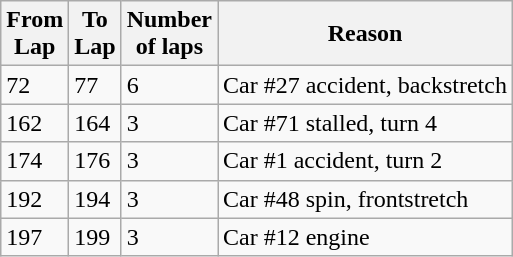<table class="wikitable">
<tr>
<th>From<br>Lap</th>
<th>To<br>Lap</th>
<th>Number<br>of laps</th>
<th>Reason</th>
</tr>
<tr>
<td>72</td>
<td>77</td>
<td>6</td>
<td>Car #27 accident, backstretch</td>
</tr>
<tr>
<td>162</td>
<td>164</td>
<td>3</td>
<td>Car #71 stalled, turn 4</td>
</tr>
<tr>
<td>174</td>
<td>176</td>
<td>3</td>
<td>Car #1 accident, turn 2</td>
</tr>
<tr>
<td>192</td>
<td>194</td>
<td>3</td>
<td>Car #48 spin, frontstretch</td>
</tr>
<tr>
<td>197</td>
<td>199</td>
<td>3</td>
<td>Car #12 engine</td>
</tr>
</table>
